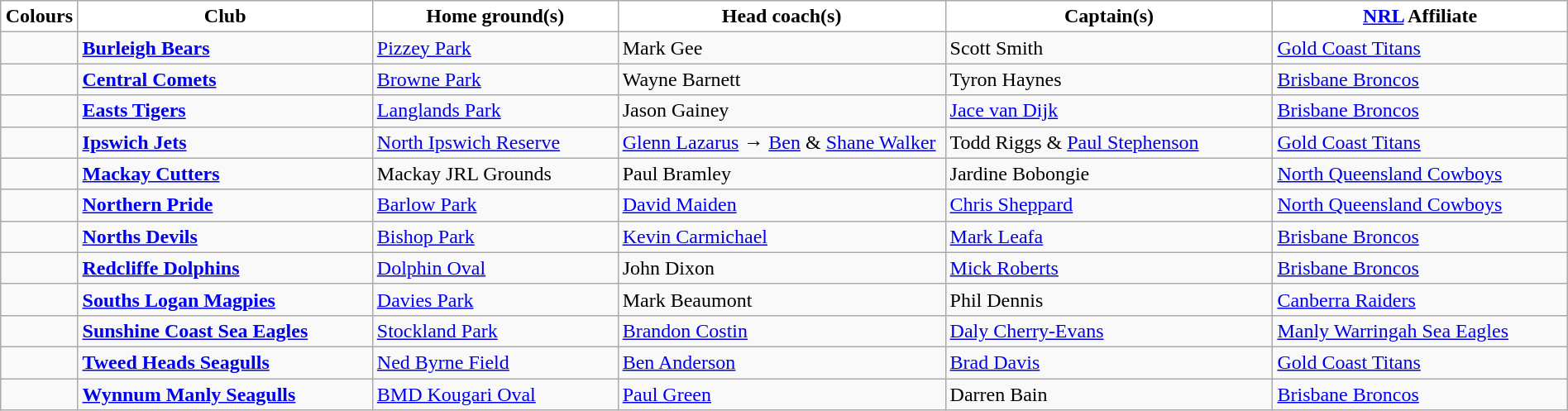<table class="wikitable" style="width:100%; text-align:left">
<tr>
<th style="background:white; width:1%">Colours</th>
<th style="background:white; width:18%">Club</th>
<th style="background:white; width:15%">Home ground(s)</th>
<th style="background:white; width:20%">Head coach(s)</th>
<th style="background:white; width:20%">Captain(s)</th>
<th style="background:white; width:18%"><a href='#'>NRL</a> Affiliate</th>
</tr>
<tr>
<td></td>
<td><strong><a href='#'>Burleigh Bears</a></strong></td>
<td><a href='#'>Pizzey Park</a></td>
<td>Mark Gee</td>
<td>Scott Smith</td>
<td> <a href='#'>Gold Coast Titans</a></td>
</tr>
<tr>
<td></td>
<td><strong><a href='#'>Central Comets</a></strong></td>
<td><a href='#'>Browne Park</a></td>
<td>Wayne Barnett</td>
<td>Tyron Haynes</td>
<td> <a href='#'>Brisbane Broncos</a></td>
</tr>
<tr>
<td></td>
<td><strong><a href='#'>Easts Tigers</a></strong></td>
<td><a href='#'>Langlands Park</a></td>
<td>Jason Gainey</td>
<td><a href='#'>Jace van Dijk</a></td>
<td> <a href='#'>Brisbane Broncos</a></td>
</tr>
<tr>
<td></td>
<td><strong><a href='#'>Ipswich Jets</a></strong></td>
<td><a href='#'>North Ipswich Reserve</a></td>
<td><a href='#'>Glenn Lazarus</a> → <a href='#'>Ben</a> & <a href='#'>Shane Walker</a></td>
<td>Todd Riggs & <a href='#'>Paul Stephenson</a></td>
<td> <a href='#'>Gold Coast Titans</a></td>
</tr>
<tr>
<td></td>
<td><strong><a href='#'>Mackay Cutters</a></strong></td>
<td>Mackay JRL Grounds</td>
<td>Paul Bramley</td>
<td>Jardine Bobongie</td>
<td> <a href='#'>North Queensland Cowboys</a></td>
</tr>
<tr>
<td></td>
<td><strong><a href='#'>Northern Pride</a></strong></td>
<td><a href='#'>Barlow Park</a></td>
<td><a href='#'>David Maiden</a></td>
<td><a href='#'>Chris Sheppard</a></td>
<td> <a href='#'>North Queensland Cowboys</a></td>
</tr>
<tr>
<td></td>
<td><strong><a href='#'>Norths Devils</a></strong></td>
<td><a href='#'>Bishop Park</a></td>
<td><a href='#'>Kevin Carmichael</a></td>
<td><a href='#'>Mark Leafa</a></td>
<td> <a href='#'>Brisbane Broncos</a></td>
</tr>
<tr>
<td></td>
<td><strong><a href='#'>Redcliffe Dolphins</a></strong></td>
<td><a href='#'>Dolphin Oval</a></td>
<td>John Dixon</td>
<td><a href='#'>Mick Roberts</a></td>
<td> <a href='#'>Brisbane Broncos</a></td>
</tr>
<tr>
<td></td>
<td><strong><a href='#'>Souths Logan Magpies</a></strong></td>
<td><a href='#'>Davies Park</a></td>
<td>Mark Beaumont</td>
<td>Phil Dennis</td>
<td> <a href='#'>Canberra Raiders</a></td>
</tr>
<tr>
<td></td>
<td><strong><a href='#'>Sunshine Coast Sea Eagles</a></strong></td>
<td><a href='#'>Stockland Park</a></td>
<td><a href='#'>Brandon Costin</a></td>
<td><a href='#'>Daly Cherry-Evans</a></td>
<td> <a href='#'>Manly Warringah Sea Eagles</a></td>
</tr>
<tr>
<td></td>
<td><strong><a href='#'>Tweed Heads Seagulls</a></strong></td>
<td><a href='#'>Ned Byrne Field</a></td>
<td><a href='#'>Ben Anderson</a></td>
<td><a href='#'>Brad Davis</a></td>
<td> <a href='#'>Gold Coast Titans</a></td>
</tr>
<tr>
<td></td>
<td><strong><a href='#'>Wynnum Manly Seagulls</a></strong></td>
<td><a href='#'>BMD Kougari Oval</a></td>
<td><a href='#'>Paul Green</a></td>
<td>Darren Bain</td>
<td> <a href='#'>Brisbane Broncos</a></td>
</tr>
</table>
